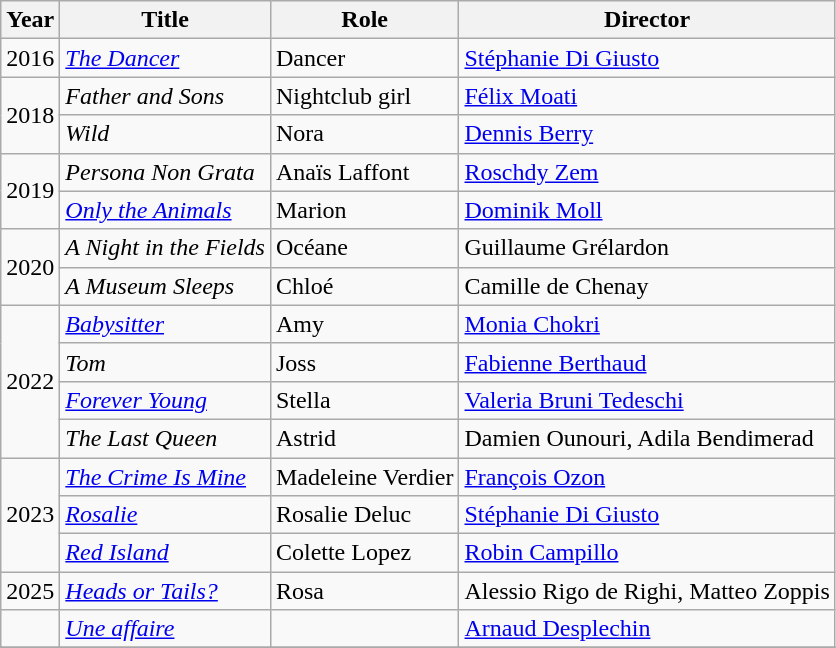<table class="wikitable">
<tr>
<th>Year</th>
<th>Title</th>
<th>Role</th>
<th>Director</th>
</tr>
<tr>
<td>2016</td>
<td><em><a href='#'>The Dancer</a></em></td>
<td>Dancer</td>
<td><a href='#'>Stéphanie Di Giusto</a></td>
</tr>
<tr>
<td rowspan="2">2018</td>
<td><em>Father and Sons</em></td>
<td>Nightclub girl</td>
<td><a href='#'>Félix Moati</a></td>
</tr>
<tr>
<td><em>Wild</em></td>
<td>Nora</td>
<td><a href='#'>Dennis Berry</a></td>
</tr>
<tr>
<td rowspan="2">2019</td>
<td><em>Persona Non Grata</em></td>
<td>Anaïs Laffont</td>
<td><a href='#'>Roschdy Zem</a></td>
</tr>
<tr>
<td><em><a href='#'>Only the Animals</a></em></td>
<td>Marion</td>
<td><a href='#'>Dominik Moll</a></td>
</tr>
<tr>
<td rowspan="2">2020</td>
<td><em>A Night in the Fields</em></td>
<td>Océane</td>
<td>Guillaume Grélardon</td>
</tr>
<tr>
<td><em>A Museum Sleeps</em></td>
<td>Chloé</td>
<td>Camille de Chenay</td>
</tr>
<tr>
<td rowspan="4">2022</td>
<td><em><a href='#'>Babysitter</a></em></td>
<td>Amy</td>
<td><a href='#'>Monia Chokri</a></td>
</tr>
<tr>
<td><em>Tom</em></td>
<td>Joss</td>
<td><a href='#'>Fabienne Berthaud</a></td>
</tr>
<tr>
<td><em><a href='#'>Forever Young</a></em></td>
<td>Stella</td>
<td><a href='#'>Valeria Bruni Tedeschi</a></td>
</tr>
<tr>
<td><em>The Last Queen</em></td>
<td>Astrid</td>
<td>Damien Ounouri, Adila Bendimerad</td>
</tr>
<tr>
<td rowspan="3">2023</td>
<td><em><a href='#'>The Crime Is Mine</a></em></td>
<td>Madeleine Verdier</td>
<td><a href='#'>François Ozon</a></td>
</tr>
<tr>
<td><em><a href='#'>Rosalie</a></em></td>
<td>Rosalie Deluc</td>
<td><a href='#'>Stéphanie Di Giusto</a></td>
</tr>
<tr>
<td><em><a href='#'>Red Island</a></em></td>
<td>Colette Lopez</td>
<td><a href='#'>Robin Campillo</a></td>
</tr>
<tr>
<td>2025</td>
<td><em><a href='#'>Heads or Tails?</a></em></td>
<td>Rosa</td>
<td>Alessio Rigo de Righi, Matteo Zoppis</td>
</tr>
<tr>
<td></td>
<td><em><a href='#'>Une affaire</a></em></td>
<td></td>
<td><a href='#'>Arnaud Desplechin</a></td>
</tr>
<tr>
</tr>
</table>
